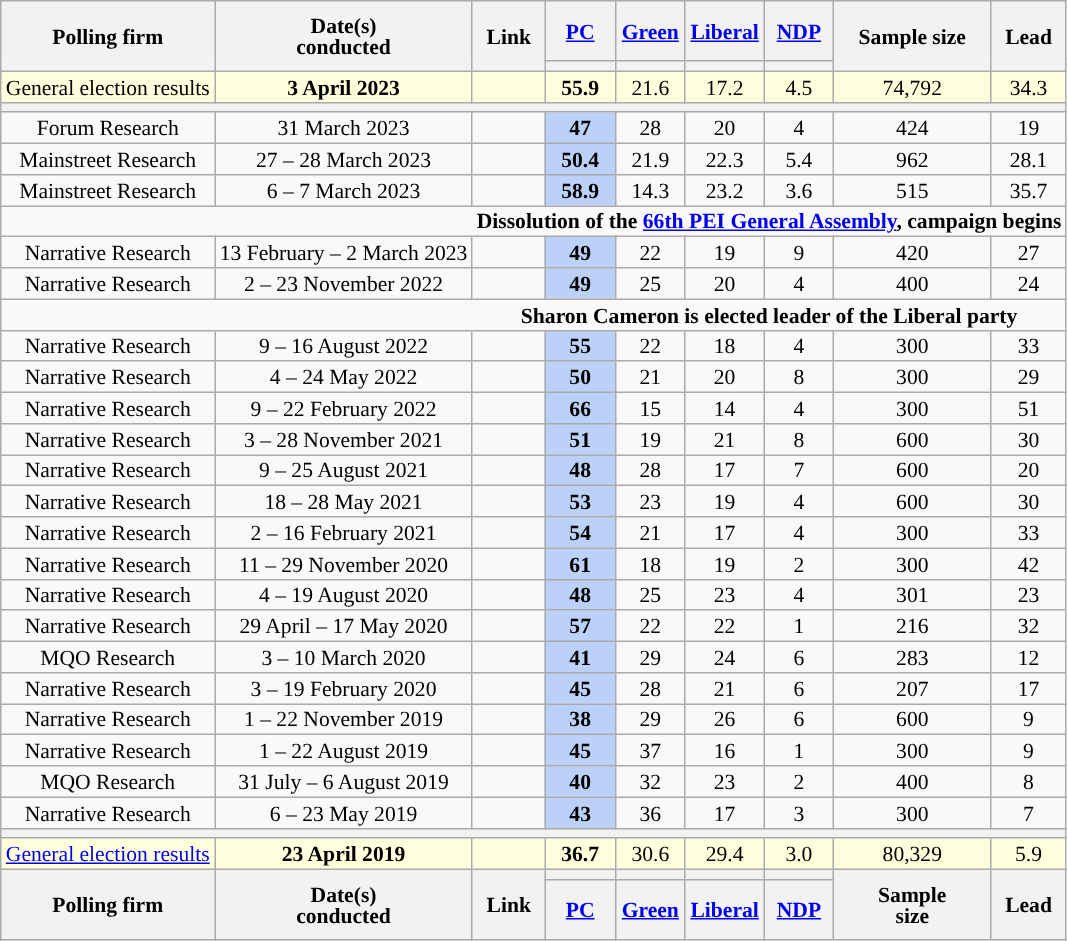<table class="wikitable sortable tpl-blanktable" style="text-align:center;font-size:90%;line-height:14px">
<tr style="height:40px;">
<th rowspan="2">Polling firm</th>
<th rowspan="2">Date(s)<br>conducted</th>
<th rowspan="2">Link</th>
<th class="unsortable" style="width:40px;"><a href='#'>PC</a></th>
<th class="unsortable" style="width:40px;"><a href='#'>Green</a></th>
<th class="unsortable" style="width:40px;"><a href='#'>Liberal</a></th>
<th class="unsortable" style="width:40px;"><a href='#'>NDP</a></th>
<th rowspan="2">Sample size</th>
<th rowspan="2">Lead</th>
</tr>
<tr>
<th style="background:"></th>
<th style="background:"></th>
<th style="background:"></th>
<th style="background:"></th>
</tr>
<tr style="background:#ffd;">
<td>General election results</td>
<td data-sort-value="2023-04-03"><strong>3 April 2023</strong></td>
<td></td>
<td><strong>55.9</strong></td>
<td>21.6</td>
<td>17.2</td>
<td>4.5</td>
<td>74,792</td>
<td style="background:">34.3</td>
</tr>
<tr>
<th colspan="11"></th>
</tr>
<tr>
<td>Forum Research</td>
<td data-sort-value="2023-03-31">31 March 2023</td>
<td></td>
<td style="background:#BCD1F7"><strong>47</strong></td>
<td>28</td>
<td>20</td>
<td>4</td>
<td>424</td>
<td style="background:">19</td>
</tr>
<tr>
<td>Mainstreet Research</td>
<td data-sort-value="2023-03-28">27 – 28 March 2023</td>
<td></td>
<td style="background:#BCD1F7"><strong>50.4</strong></td>
<td>21.9</td>
<td>22.3</td>
<td>5.4</td>
<td>962</td>
<td style="background:">28.1</td>
</tr>
<tr>
<td>Mainstreet Research</td>
<td data-sort-value="2023-03-07">6 – 7 March 2023</td>
<td></td>
<td style="background:#BCD1F7"><strong>58.9</strong></td>
<td>14.3</td>
<td>23.2</td>
<td>3.6</td>
<td>515</td>
<td style="background:">35.7</td>
</tr>
<tr>
<td style="border-right-style:hidden;"></td>
<td style="border-right-style:hidden;"><strong></strong></td>
<td colspan="9"><strong>Dissolution of the <a href='#'>66th PEI General Assembly</a>, campaign begins</strong></td>
</tr>
<tr>
<td>Narrative Research</td>
<td data-sort-value="2023-03-02">13 February – 2 March 2023</td>
<td></td>
<td style="background:#BCD1F7"><strong>49</strong></td>
<td>22</td>
<td>19</td>
<td>9</td>
<td>420</td>
<td style="background:">27</td>
</tr>
<tr>
<td>Narrative Research</td>
<td data-sort-value="2022-11-23">2 – 23 November 2022</td>
<td></td>
<td style="background:#BCD1F7"><strong>49</strong></td>
<td>25</td>
<td>20</td>
<td>4</td>
<td>400</td>
<td style="background:">24</td>
</tr>
<tr>
<td style="border-right-style:hidden;"></td>
<td style="border-right-style:hidden;"><strong></strong></td>
<td colspan="9"><strong>Sharon Cameron is elected leader of the Liberal party</strong></td>
</tr>
<tr>
<td>Narrative Research</td>
<td data-sort-value="2022-08-16">9 – 16 August 2022</td>
<td></td>
<td style="background:#BCD1F7"><strong>55</strong></td>
<td>22</td>
<td>18</td>
<td>4</td>
<td>300</td>
<td style="background:">33</td>
</tr>
<tr>
<td>Narrative Research</td>
<td data-sort-value="2022-05-24">4 – 24 May 2022</td>
<td></td>
<td style="background:#BCD1F7"><strong>50</strong></td>
<td>21</td>
<td>20</td>
<td>8</td>
<td>300</td>
<td style="background:">29</td>
</tr>
<tr>
<td>Narrative Research</td>
<td data-sort-value="2022-02-22">9 – 22 February 2022</td>
<td></td>
<td style="background:#BCD1F7"><strong>66</strong></td>
<td>15</td>
<td>14</td>
<td>4</td>
<td>300</td>
<td style="background:">51</td>
</tr>
<tr>
<td>Narrative Research</td>
<td data-sort-value="2021-11-28">3 – 28 November 2021</td>
<td></td>
<td style="background:#BCD1F7"><strong>51</strong></td>
<td>19</td>
<td>21</td>
<td>8</td>
<td>600</td>
<td style="background:">30</td>
</tr>
<tr>
<td>Narrative Research</td>
<td data-sort-value="2021-08-25">9 – 25 August 2021</td>
<td></td>
<td style="background:#BCD1F7"><strong>48</strong></td>
<td>28</td>
<td>17</td>
<td>7</td>
<td>600</td>
<td style="background:">20</td>
</tr>
<tr>
<td>Narrative Research</td>
<td data-sort-value="2021-05-28">18 – 28 May 2021</td>
<td></td>
<td style="background:#BCD1F7"><strong>53</strong></td>
<td>23</td>
<td>19</td>
<td>4</td>
<td>600</td>
<td style="background:">30</td>
</tr>
<tr>
<td>Narrative Research</td>
<td data-sort-value="2021-02-16">2 – 16 February 2021</td>
<td></td>
<td style="background:#BCD1F7"><strong>54</strong></td>
<td>21</td>
<td>17</td>
<td>4</td>
<td>300</td>
<td style="background:">33</td>
</tr>
<tr>
<td>Narrative Research</td>
<td data-sort-value="2020-11-29">11 – 29 November 2020</td>
<td></td>
<td style="background:#BCD1F7"><strong>61</strong></td>
<td>18</td>
<td>19</td>
<td>2</td>
<td>300</td>
<td style="background:">42</td>
</tr>
<tr>
<td>Narrative Research</td>
<td data-sort-value="2020-08-19">4 – 19 August 2020</td>
<td></td>
<td style="background:#BCD1F7"><strong>48</strong></td>
<td>25</td>
<td>23</td>
<td>4</td>
<td>301</td>
<td style="background:">23</td>
</tr>
<tr>
<td>Narrative Research</td>
<td data-sort-value="2020-05-17">29 April – 17 May 2020</td>
<td></td>
<td style="background:#BCD1F7"><strong>57</strong></td>
<td>22</td>
<td>22</td>
<td>1</td>
<td>216</td>
<td style="background:">32</td>
</tr>
<tr>
<td>MQO Research</td>
<td data-sort-value="2020-03-10">3 – 10 March 2020</td>
<td></td>
<td style="background:#BCD1F7"><strong>41</strong></td>
<td>29</td>
<td>24</td>
<td>6</td>
<td>283</td>
<td style="background:">12</td>
</tr>
<tr>
<td>Narrative Research</td>
<td data-sort-value="2020-02-19">3 – 19 February 2020</td>
<td></td>
<td style="background:#BCD1F7"><strong>45</strong></td>
<td>28</td>
<td>21</td>
<td>6</td>
<td>207</td>
<td style="background:">17</td>
</tr>
<tr>
<td>Narrative Research</td>
<td data-sort-value="2019-11-22">1 – 22 November 2019</td>
<td></td>
<td style="background:#BCD1F7"><strong>38</strong></td>
<td>29</td>
<td>26</td>
<td>6</td>
<td>600</td>
<td style="background:">9</td>
</tr>
<tr>
<td>Narrative Research</td>
<td data-sort-value="2019-08-22">1 – 22 August 2019</td>
<td></td>
<td style="background:#BCD1F7"><strong>45</strong></td>
<td>37</td>
<td>16</td>
<td>1</td>
<td>300</td>
<td style="background:">9</td>
</tr>
<tr>
<td>MQO Research</td>
<td data-sort-value="2019-08-06">31 July – 6 August 2019</td>
<td></td>
<td style="background:#BCD1F7"><strong>40</strong></td>
<td>32</td>
<td>23</td>
<td>2</td>
<td>400</td>
<td style="background:">8</td>
</tr>
<tr>
<td>Narrative Research</td>
<td data-sort-value="2019-05-23">6 – 23 May 2019</td>
<td></td>
<td style="background:#BCD1F7"><strong>43</strong></td>
<td>36</td>
<td>17</td>
<td>3</td>
<td>300</td>
<td style="background:">7</td>
</tr>
<tr>
<th colspan="11"></th>
</tr>
<tr style="background:#ffd;">
<td><a href='#'>General election results</a></td>
<td data-sort-value="2019-04-23"><strong>23 April 2019</strong></td>
<td></td>
<td><strong>36.7</strong></td>
<td>30.6</td>
<td>29.4</td>
<td>3.0</td>
<td>80,329</td>
<td style="background:">5.9</td>
</tr>
<tr>
<th rowspan="2">Polling firm</th>
<th rowspan="2">Date(s)<br>conducted</th>
<th rowspan="2">Link</th>
<th style="background:"></th>
<th style="background:"></th>
<th style="background:"></th>
<th style="background:"></th>
<th rowspan="2">Sample<br>size</th>
<th rowspan="2">Lead</th>
</tr>
<tr style="height:40px;">
<th class="unsortable" style="width:40px;"><a href='#'>PC</a></th>
<th class="unsortable" style="width:40px;"><a href='#'>Green</a></th>
<th class="unsortable" style="width:40px;"><a href='#'>Liberal</a></th>
<th class="unsortable" style="width:40px;"><a href='#'>NDP</a></th>
</tr>
</table>
